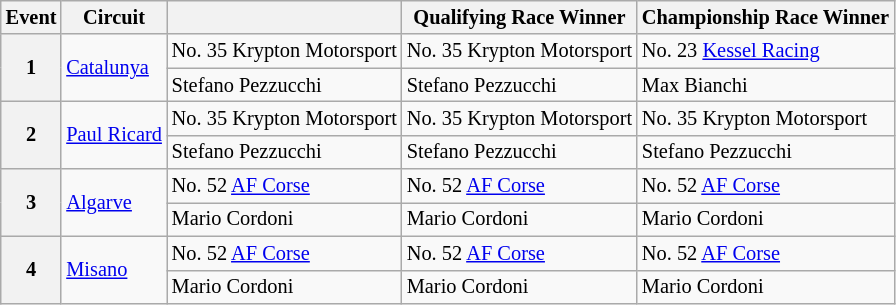<table class="wikitable" style="font-size: 85%;">
<tr>
<th>Event</th>
<th>Circuit</th>
<th></th>
<th>Qualifying Race Winner</th>
<th>Championship Race Winner</th>
</tr>
<tr>
<th rowspan=2>1</th>
<td rowspan=2> <a href='#'>Catalunya</a></td>
<td> No. 35 Krypton Motorsport</td>
<td> No. 35 Krypton Motorsport</td>
<td> No. 23 <a href='#'>Kessel Racing</a></td>
</tr>
<tr>
<td> Stefano Pezzucchi</td>
<td> Stefano Pezzucchi</td>
<td> Max Bianchi</td>
</tr>
<tr>
<th rowspan=2>2</th>
<td rowspan=2> <a href='#'>Paul Ricard</a></td>
<td> No. 35 Krypton Motorsport</td>
<td> No. 35 Krypton Motorsport</td>
<td> No. 35 Krypton Motorsport</td>
</tr>
<tr>
<td> Stefano Pezzucchi</td>
<td> Stefano Pezzucchi</td>
<td> Stefano Pezzucchi</td>
</tr>
<tr>
<th rowspan=2>3</th>
<td rowspan=2> <a href='#'>Algarve</a></td>
<td> No. 52 <a href='#'>AF Corse</a></td>
<td> No. 52 <a href='#'>AF Corse</a></td>
<td> No. 52 <a href='#'>AF Corse</a></td>
</tr>
<tr>
<td> Mario Cordoni</td>
<td> Mario Cordoni</td>
<td> Mario Cordoni</td>
</tr>
<tr>
<th rowspan=2>4</th>
<td rowspan=2> <a href='#'>Misano</a></td>
<td> No. 52 <a href='#'>AF Corse</a></td>
<td> No. 52 <a href='#'>AF Corse</a></td>
<td> No. 52 <a href='#'>AF Corse</a></td>
</tr>
<tr>
<td> Mario Cordoni</td>
<td> Mario Cordoni</td>
<td> Mario Cordoni</td>
</tr>
</table>
